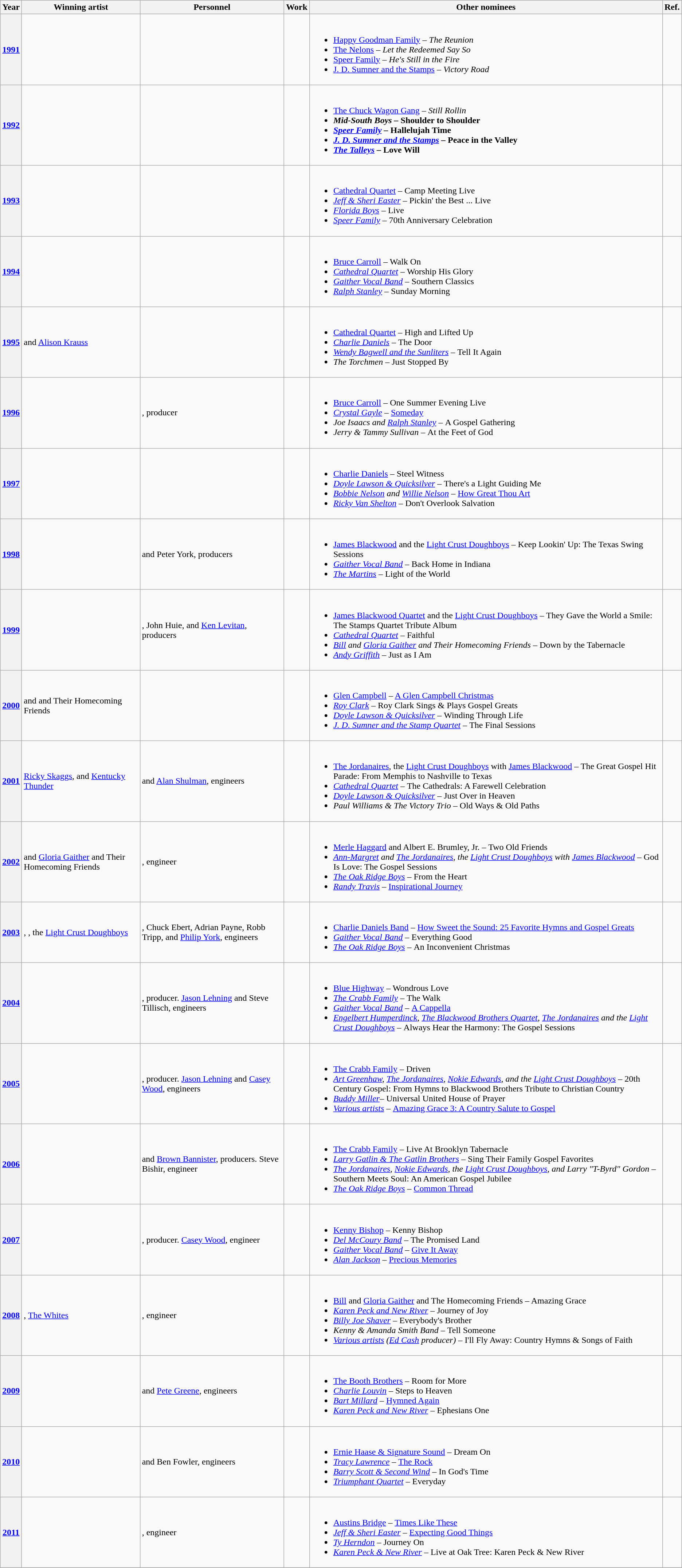<table class="wikitable sortable plainrowheaders">
<tr>
<th scope="col">Year</th>
<th scope="col">Winning artist</th>
<th scope="col">Personnel</th>
<th scope="col">Work</th>
<th scope="col" class="unsortable">Other nominees</th>
<th scope="col" class="unsortable">Ref.</th>
</tr>
<tr>
<th scope="row"><a href='#'>1991</a></th>
<td></td>
<td></td>
<td></td>
<td><br><ul><li><a href='#'>Happy Goodman Family</a> – <em>The Reunion</em></li><li><a href='#'>The Nelons</a> – <em>Let the Redeemed Say So</em></li><li><a href='#'>Speer Family</a> – <em>He's Still in the Fire</em></li><li><a href='#'>J. D. Sumner and the Stamps</a> – <em>Victory Road</em></li></ul></td>
<td align="center"></td>
</tr>
<tr>
<th scope="row"><a href='#'>1992</a></th>
<td></td>
<td></td>
<td></td>
<td><br><ul><li><a href='#'>The Chuck Wagon Gang</a> – <em>Still Rollin<strong></li><li>Mid-South Boys – </em>Shoulder to Shoulder<em></li><li><a href='#'>Speer Family</a> – </em>Hallelujah Time<em></li><li><a href='#'>J. D. Sumner and the Stamps</a> – </em>Peace in the Valley<em></li><li><a href='#'>The Talleys</a> – </em>Love Will<em></li></ul></td>
<td align="center"></td>
</tr>
<tr>
<th scope="row"><a href='#'>1993</a></th>
<td></td>
<td></td>
<td></td>
<td><br><ul><li><a href='#'>Cathedral Quartet</a> – </em>Camp Meeting Live<em></li><li><a href='#'>Jeff & Sheri Easter</a> – </em>Pickin' the Best ... Live<em></li><li><a href='#'>Florida Boys</a> – </em>Live<em></li><li><a href='#'>Speer Family</a> – </em>70th Anniversary Celebration<em></li></ul></td>
<td align="center"></td>
</tr>
<tr>
<th scope="row"><a href='#'>1994</a></th>
<td></td>
<td></td>
<td></td>
<td><br><ul><li><a href='#'>Bruce Carroll</a> – </em>Walk On<em></li><li><a href='#'>Cathedral Quartet</a> – </em>Worship His Glory<em></li><li><a href='#'>Gaither Vocal Band</a> – </em>Southern Classics<em></li><li><a href='#'>Ralph Stanley</a> – </em>Sunday Morning<em></li></ul></td>
<td align="center"></td>
</tr>
<tr>
<th scope="row"><a href='#'>1995</a></th>
<td> and <a href='#'>Alison Krauss</a></td>
<td></td>
<td></td>
<td><br><ul><li><a href='#'>Cathedral Quartet</a> – </em>High and Lifted Up<em></li><li><a href='#'>Charlie Daniels</a> – </em>The Door<em></li><li><a href='#'>Wendy Bagwell and the Sunliters</a> – </em>Tell It Again<em></li><li>The Torchmen – </em>Just Stopped By<em></li></ul></td>
<td align="center"></td>
</tr>
<tr>
<th scope="row"><a href='#'>1996</a></th>
<td></td>
<td>, producer</td>
<td></td>
<td><br><ul><li><a href='#'>Bruce Carroll</a> – </em>One Summer Evening Live<em></li><li><a href='#'>Crystal Gayle</a> – </em><a href='#'>Someday</a><em></li><li>Joe Isaacs and <a href='#'>Ralph Stanley</a> – </em>A Gospel Gathering<em></li><li>Jerry & Tammy Sullivan – </em>At the Feet of God<em></li></ul></td>
<td align="center"></td>
</tr>
<tr>
<th scope="row"><a href='#'>1997</a></th>
<td></td>
<td></td>
<td></td>
<td><br><ul><li><a href='#'>Charlie Daniels</a> – </em>Steel Witness<em></li><li><a href='#'>Doyle Lawson & Quicksilver</a> – </em>There's a Light Guiding Me<em></li><li><a href='#'>Bobbie Nelson</a> and <a href='#'>Willie Nelson</a> – </em><a href='#'>How Great Thou Art</a><em></li><li><a href='#'>Ricky Van Shelton</a> – </em>Don't Overlook Salvation<em></li></ul></td>
<td align="center"></td>
</tr>
<tr>
<th scope="row"><a href='#'>1998</a></th>
<td></td>
<td> and Peter York, producers</td>
<td></td>
<td><br><ul><li><a href='#'>James Blackwood</a> and the <a href='#'>Light Crust Doughboys</a> – </em>Keep Lookin' Up: The Texas Swing Sessions<em></li><li><a href='#'>Gaither Vocal Band</a> – </em>Back Home in Indiana<em></li><li><a href='#'>The Martins</a> – </em>Light of the World<em></li></ul></td>
<td align="center"></td>
</tr>
<tr>
<th scope="row"><a href='#'>1999</a></th>
<td></td>
<td>, John Huie, and <a href='#'>Ken Levitan</a>, producers</td>
<td></td>
<td><br><ul><li><a href='#'>James Blackwood Quartet</a> and the <a href='#'>Light Crust Doughboys</a> – </em>They Gave the World a Smile: The Stamps Quartet Tribute Album<em></li><li><a href='#'>Cathedral Quartet</a> – </em>Faithful<em></li><li><a href='#'>Bill</a> and <a href='#'>Gloria Gaither</a> and Their Homecoming Friends – </em>Down by the Tabernacle<em></li><li><a href='#'>Andy Griffith</a> – </em>Just as I Am<em></li></ul></td>
<td align="center"></td>
</tr>
<tr>
<th scope="row"><a href='#'>2000</a></th>
<td> and  and Their Homecoming Friends</td>
<td></td>
<td></td>
<td><br><ul><li><a href='#'>Glen Campbell</a> – </em><a href='#'>A Glen Campbell Christmas</a><em></li><li><a href='#'>Roy Clark</a> – </em>Roy Clark Sings & Plays Gospel Greats<em></li><li><a href='#'>Doyle Lawson & Quicksilver</a> – </em>Winding Through Life<em></li><li><a href='#'>J. D. Sumner and the Stamp Quartet</a> – </em>The Final Sessions<em></li></ul></td>
<td align="center"></td>
</tr>
<tr>
<th scope="row"><a href='#'>2001</a></th>
<td><a href='#'>Ricky Skaggs</a>, and <a href='#'>Kentucky Thunder</a></td>
<td> and <a href='#'>Alan Shulman</a>, engineers</td>
<td></td>
<td><br><ul><li><a href='#'>The Jordanaires</a>, the <a href='#'>Light Crust Doughboys</a> with <a href='#'>James Blackwood</a> – </em>The Great Gospel Hit Parade: From Memphis to Nashville to Texas<em></li><li><a href='#'>Cathedral Quartet</a> – </em>The Cathedrals: A Farewell Celebration<em></li><li><a href='#'>Doyle Lawson & Quicksilver</a> – </em>Just Over in Heaven<em></li><li>Paul Williams & The Victory Trio – </em>Old Ways & Old Paths<em></li></ul></td>
<td align="center"></td>
</tr>
<tr>
<th scope="row"><a href='#'>2002</a></th>
<td> and <a href='#'>Gloria Gaither</a> and Their Homecoming Friends</td>
<td>, engineer</td>
<td></td>
<td><br><ul><li><a href='#'>Merle Haggard</a> and Albert E. Brumley, Jr. – </em>Two Old Friends<em></li><li><a href='#'>Ann-Margret</a> and <a href='#'>The Jordanaires</a>, the <a href='#'>Light Crust Doughboys</a> with <a href='#'>James Blackwood</a> – </em>God Is Love: The Gospel Sessions<em></li><li><a href='#'>The Oak Ridge Boys</a> – </em>From the Heart<em></li><li><a href='#'>Randy Travis</a> – </em><a href='#'>Inspirational Journey</a><em></li></ul></td>
<td align="center"></td>
</tr>
<tr>
<th scope="row"><a href='#'>2003</a></th>
<td>, , the <a href='#'>Light Crust Doughboys</a></td>
<td>, Chuck Ebert, Adrian Payne, Robb Tripp, and <a href='#'>Philip York</a>, engineers</td>
<td></td>
<td><br><ul><li><a href='#'>Charlie Daniels Band</a> – </em><a href='#'>How Sweet the Sound: 25 Favorite Hymns and Gospel Greats</a><em></li><li><a href='#'>Gaither Vocal Band</a> – </em>Everything Good<em></li><li><a href='#'>The Oak Ridge Boys</a> – </em>An Inconvenient Christmas<em></li></ul></td>
<td align="center"></td>
</tr>
<tr>
<th scope="row"><a href='#'>2004</a></th>
<td></td>
<td>, producer. <a href='#'>Jason Lehning</a> and Steve Tillisch, engineers</td>
<td></td>
<td><br><ul><li><a href='#'>Blue Highway</a> – </em>Wondrous Love<em></li><li><a href='#'>The Crabb Family</a> – </em>The Walk<em></li><li><a href='#'>Gaither Vocal Band</a> – </em><a href='#'>A Cappella</a><em></li><li><a href='#'>Engelbert Humperdinck</a>, <a href='#'>The Blackwood Brothers Quartet</a>, <a href='#'>The Jordanaires</a> and the <a href='#'>Light Crust Doughboys</a> – </em>Always Hear the Harmony: The Gospel Sessions<em></li></ul></td>
<td align="center"></td>
</tr>
<tr>
<th scope="row"><a href='#'>2005</a></th>
<td></td>
<td>, producer. <a href='#'>Jason Lehning</a> and <a href='#'>Casey Wood</a>, engineers</td>
<td></td>
<td><br><ul><li><a href='#'>The Crabb Family</a> – </em>Driven<em></li><li><a href='#'>Art Greenhaw</a>, <a href='#'>The Jordanaires</a>, <a href='#'>Nokie Edwards</a>, and the <a href='#'>Light Crust Doughboys</a> – </em>20th Century Gospel: From Hymns to Blackwood Brothers Tribute to Christian Country<em></li><li><a href='#'>Buddy Miller</a>– </em>Universal United House of Prayer<em></li><li><a href='#'>Various artists</a> – </em><a href='#'>Amazing Grace 3: A Country Salute to Gospel</a><em></li></ul></td>
<td align="center"></td>
</tr>
<tr>
<th scope="row"><a href='#'>2006</a></th>
<td></td>
<td> and <a href='#'>Brown Bannister</a>, producers. Steve Bishir, engineer</td>
<td></td>
<td><br><ul><li><a href='#'>The Crabb Family</a> – </em>Live At Brooklyn Tabernacle<em></li><li><a href='#'>Larry Gatlin & The Gatlin Brothers</a> – </em>Sing Their Family Gospel Favorites<em></li><li><a href='#'>The Jordanaires</a>, <a href='#'>Nokie Edwards</a>, the <a href='#'>Light Crust Doughboys</a>, and Larry "T-Byrd" Gordon – </em>Southern Meets Soul: An American Gospel Jubilee<em></li><li><a href='#'>The Oak Ridge Boys</a> – </em><a href='#'>Common Thread</a><em></li></ul></td>
<td align="center"></td>
</tr>
<tr>
<th scope="row"><a href='#'>2007</a></th>
<td></td>
<td>, producer. <a href='#'>Casey Wood</a>, engineer</td>
<td></td>
<td><br><ul><li><a href='#'>Kenny Bishop</a> – </em>Kenny Bishop<em></li><li><a href='#'>Del McCoury Band</a> – </em>The Promised Land<em></li><li><a href='#'>Gaither Vocal Band</a> – </em><a href='#'>Give It Away</a><em></li><li><a href='#'>Alan Jackson</a> – </em><a href='#'>Precious Memories</a><em></li></ul></td>
<td align="center"></td>
</tr>
<tr>
<th scope="row"><a href='#'>2008</a></th>
<td>, <a href='#'>The Whites</a></td>
<td>, engineer</td>
<td></td>
<td><br><ul><li><a href='#'>Bill</a> and <a href='#'>Gloria Gaither</a> and The Homecoming Friends – </em>Amazing Grace<em></li><li><a href='#'>Karen Peck and New River</a> – </em>Journey of Joy<em></li><li><a href='#'>Billy Joe Shaver</a> – </em>Everybody's Brother<em></li><li>Kenny & Amanda Smith Band – </em>Tell Someone<em></li><li><a href='#'>Various artists</a> (<a href='#'>Ed Cash</a> producer) – </em>I'll Fly Away: Country Hymns & Songs of Faith<em></li></ul></td>
<td align="center"></td>
</tr>
<tr>
<th scope="row"><a href='#'>2009</a></th>
<td></td>
<td> and <a href='#'>Pete Greene</a>, engineers</td>
<td></td>
<td><br><ul><li><a href='#'>The Booth Brothers</a> – </em>Room for More<em></li><li><a href='#'>Charlie Louvin</a> – </em>Steps to Heaven<em></li><li><a href='#'>Bart Millard</a> – </em><a href='#'>Hymned Again</a><em></li><li><a href='#'>Karen Peck and New River</a> – </em>Ephesians One<em></li></ul></td>
<td align="center"></td>
</tr>
<tr>
<th scope="row"><a href='#'>2010</a></th>
<td></td>
<td> and Ben Fowler, engineers</td>
<td></td>
<td><br><ul><li><a href='#'>Ernie Haase & Signature Sound</a> – </em>Dream On<em></li><li><a href='#'>Tracy Lawrence</a> – </em><a href='#'>The Rock</a><em></li><li><a href='#'>Barry Scott & Second Wind</a> – </em>In God's Time<em></li><li><a href='#'>Triumphant Quartet</a> – </em>Everyday<em></li></ul></td>
<td align="center"></td>
</tr>
<tr>
<th scope="row"><a href='#'>2011</a></th>
<td></td>
<td>, engineer</td>
<td></td>
<td><br><ul><li><a href='#'>Austins Bridge</a> – </em><a href='#'>Times Like These</a><em></li><li><a href='#'>Jeff & Sheri Easter</a> – </em><a href='#'>Expecting Good Things</a><em></li><li><a href='#'>Ty Herndon</a> – </em>Journey On<em></li><li><a href='#'>Karen Peck & New River</a> – </em>Live at Oak Tree: Karen Peck & New River<em></li></ul></td>
<td align="center"></td>
</tr>
<tr>
</tr>
</table>
